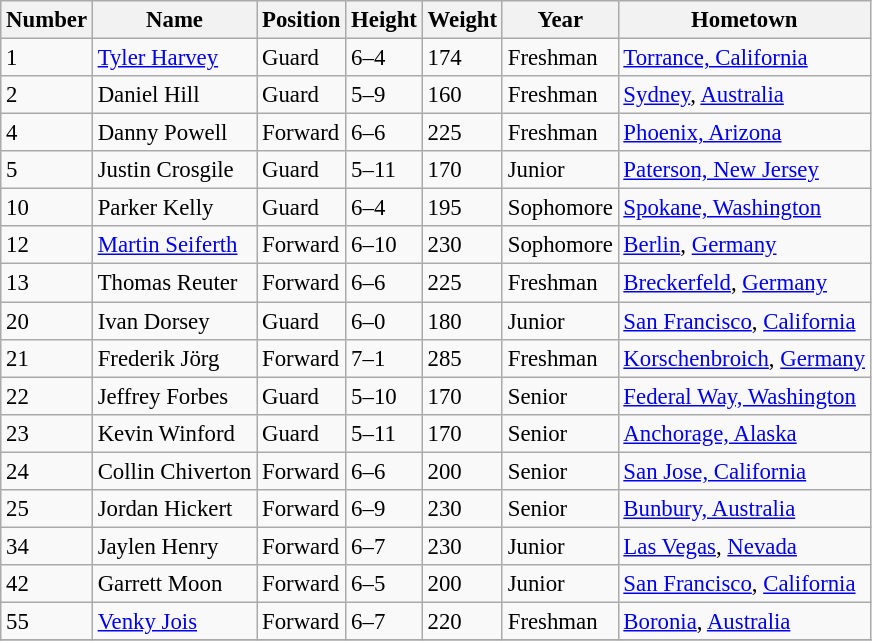<table class="wikitable" style="font-size: 95%;">
<tr>
<th>Number</th>
<th>Name</th>
<th>Position</th>
<th>Height</th>
<th>Weight</th>
<th>Year</th>
<th>Hometown</th>
</tr>
<tr>
<td>1</td>
<td><a href='#'>Tyler Harvey</a></td>
<td>Guard</td>
<td>6–4</td>
<td>174</td>
<td>Freshman</td>
<td><a href='#'>Torrance, California</a></td>
</tr>
<tr>
<td>2</td>
<td>Daniel Hill</td>
<td>Guard</td>
<td>5–9</td>
<td>160</td>
<td>Freshman</td>
<td><a href='#'>Sydney</a>, <a href='#'>Australia</a></td>
</tr>
<tr>
<td>4</td>
<td>Danny Powell</td>
<td>Forward</td>
<td>6–6</td>
<td>225</td>
<td>Freshman</td>
<td><a href='#'>Phoenix, Arizona</a></td>
</tr>
<tr>
<td>5</td>
<td>Justin Crosgile</td>
<td>Guard</td>
<td>5–11</td>
<td>170</td>
<td>Junior</td>
<td><a href='#'>Paterson, New Jersey</a></td>
</tr>
<tr>
<td>10</td>
<td>Parker Kelly</td>
<td>Guard</td>
<td>6–4</td>
<td>195</td>
<td>Sophomore</td>
<td><a href='#'>Spokane, Washington</a></td>
</tr>
<tr>
<td>12</td>
<td><a href='#'>Martin Seiferth</a></td>
<td>Forward</td>
<td>6–10</td>
<td>230</td>
<td>Sophomore</td>
<td><a href='#'>Berlin</a>, <a href='#'>Germany</a></td>
</tr>
<tr>
<td>13</td>
<td>Thomas Reuter</td>
<td>Forward</td>
<td>6–6</td>
<td>225</td>
<td>Freshman</td>
<td><a href='#'>Breckerfeld</a>, <a href='#'>Germany</a></td>
</tr>
<tr>
<td>20</td>
<td>Ivan Dorsey</td>
<td>Guard</td>
<td>6–0</td>
<td>180</td>
<td>Junior</td>
<td><a href='#'>San Francisco</a>, <a href='#'>California</a></td>
</tr>
<tr>
<td>21</td>
<td>Frederik Jörg</td>
<td>Forward</td>
<td>7–1</td>
<td>285</td>
<td>Freshman</td>
<td><a href='#'>Korschenbroich</a>, <a href='#'>Germany</a></td>
</tr>
<tr>
<td>22</td>
<td>Jeffrey Forbes</td>
<td>Guard</td>
<td>5–10</td>
<td>170</td>
<td>Senior</td>
<td><a href='#'>Federal Way, Washington</a></td>
</tr>
<tr>
<td>23</td>
<td>Kevin Winford</td>
<td>Guard</td>
<td>5–11</td>
<td>170</td>
<td>Senior</td>
<td><a href='#'>Anchorage, Alaska</a></td>
</tr>
<tr>
<td>24</td>
<td>Collin Chiverton</td>
<td>Forward</td>
<td>6–6</td>
<td>200</td>
<td>Senior</td>
<td><a href='#'>San Jose, California</a></td>
</tr>
<tr>
<td>25</td>
<td>Jordan Hickert</td>
<td>Forward</td>
<td>6–9</td>
<td>230</td>
<td>Senior</td>
<td><a href='#'>Bunbury, Australia</a></td>
</tr>
<tr>
<td>34</td>
<td>Jaylen Henry</td>
<td>Forward</td>
<td>6–7</td>
<td>230</td>
<td>Junior</td>
<td><a href='#'>Las Vegas</a>, <a href='#'>Nevada</a></td>
</tr>
<tr>
<td>42</td>
<td>Garrett Moon</td>
<td>Forward</td>
<td>6–5</td>
<td>200</td>
<td>Junior</td>
<td><a href='#'>San Francisco</a>, <a href='#'>California</a></td>
</tr>
<tr>
<td>55</td>
<td><a href='#'>Venky Jois</a></td>
<td>Forward</td>
<td>6–7</td>
<td>220</td>
<td>Freshman</td>
<td><a href='#'>Boronia</a>, <a href='#'>Australia</a></td>
</tr>
<tr>
</tr>
</table>
